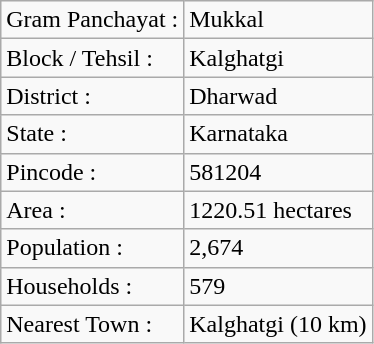<table class="wikitable">
<tr>
<td>Gram Panchayat :</td>
<td>Mukkal</td>
</tr>
<tr>
<td>Block / Tehsil :</td>
<td>Kalghatgi</td>
</tr>
<tr>
<td>District :</td>
<td>Dharwad</td>
</tr>
<tr>
<td>State :</td>
<td>Karnataka</td>
</tr>
<tr>
<td>Pincode :</td>
<td>581204</td>
</tr>
<tr>
<td>Area :</td>
<td>1220.51 hectares</td>
</tr>
<tr>
<td>Population :</td>
<td>2,674</td>
</tr>
<tr>
<td>Households :</td>
<td>579</td>
</tr>
<tr>
<td>Nearest Town :</td>
<td>Kalghatgi (10 km)</td>
</tr>
</table>
